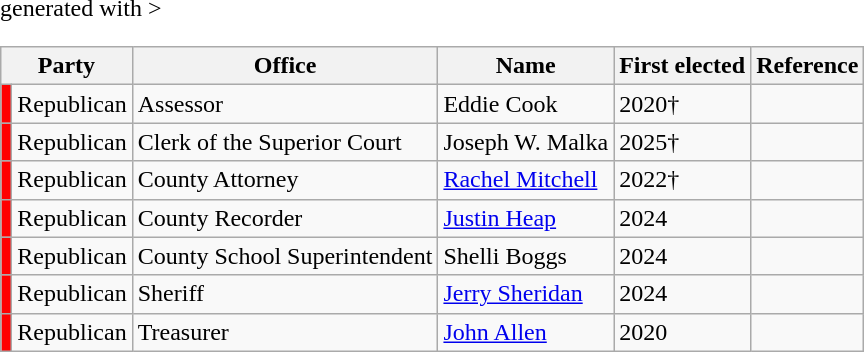<table class="wikitable" <hiddentext>generated with >
<tr>
<th colspan="2">Party</th>
<th>Office</th>
<th>Name</th>
<th>First elected</th>
<th>Reference</th>
</tr>
<tr>
<td style="background:red;"></td>
<td>Republican</td>
<td>Assessor</td>
<td>Eddie Cook</td>
<td>2020†</td>
<td></td>
</tr>
<tr>
<td style="background:red;"></td>
<td>Republican</td>
<td>Clerk of the Superior Court</td>
<td>Joseph W. Malka</td>
<td>2025†</td>
<td></td>
</tr>
<tr>
<td style="background:red;"></td>
<td>Republican</td>
<td>County Attorney</td>
<td><a href='#'>Rachel Mitchell</a></td>
<td>2022†</td>
<td></td>
</tr>
<tr>
<td style="background:red;"></td>
<td>Republican</td>
<td>County Recorder</td>
<td><a href='#'>Justin Heap</a></td>
<td>2024</td>
<td></td>
</tr>
<tr>
<td style="background:red;"></td>
<td>Republican</td>
<td>County School Superintendent</td>
<td>Shelli Boggs</td>
<td>2024</td>
<td></td>
</tr>
<tr>
<td style="background:red;"></td>
<td>Republican</td>
<td>Sheriff</td>
<td><a href='#'>Jerry Sheridan</a></td>
<td>2024</td>
<td></td>
</tr>
<tr>
<td style="background:red;"></td>
<td>Republican</td>
<td>Treasurer</td>
<td><a href='#'>John Allen</a></td>
<td>2020</td>
<td></td>
</tr>
</table>
